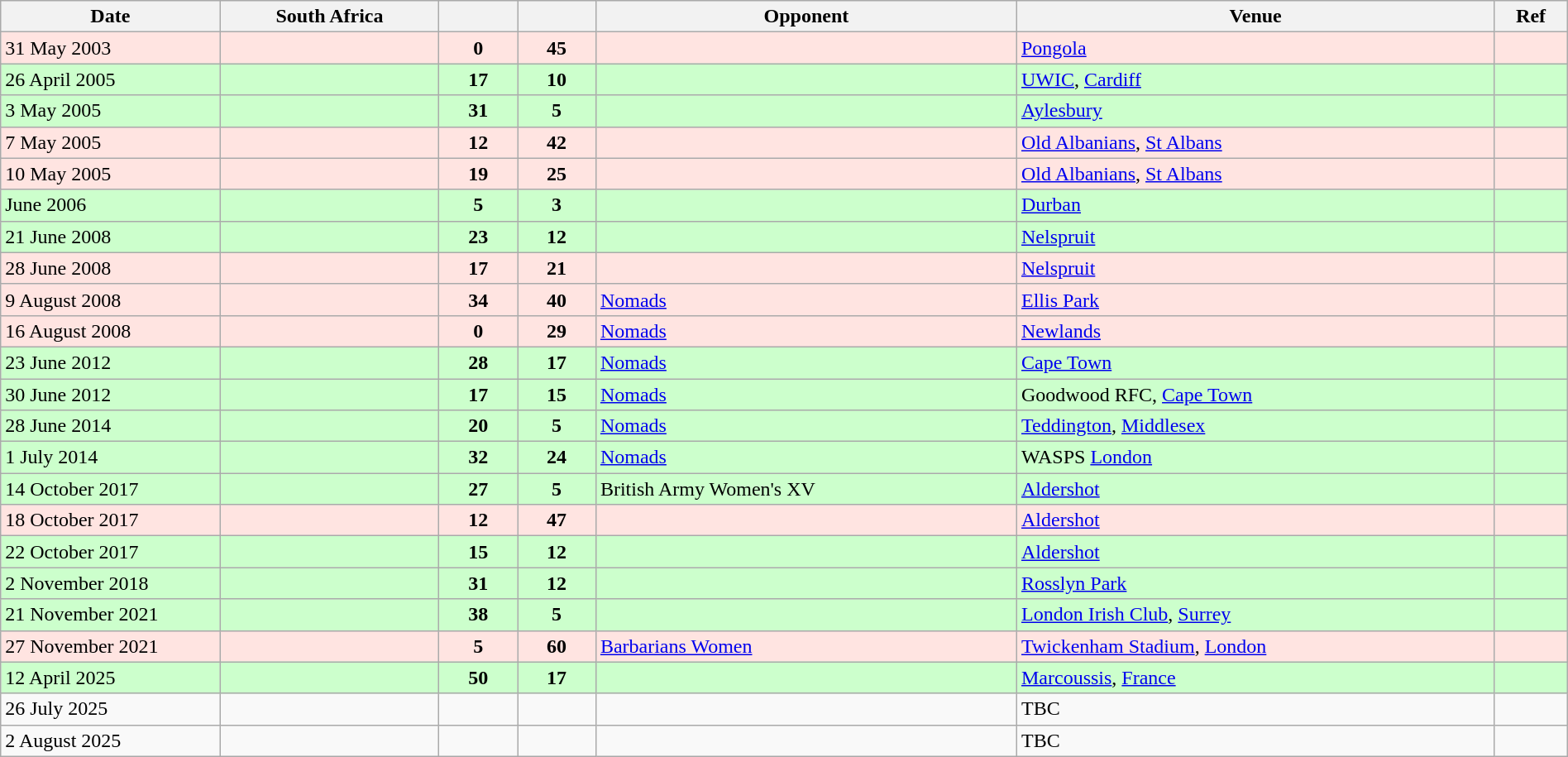<table class="wikitable sortable" style="width:100%">
<tr>
<th style="width:14%">Date</th>
<th>South Africa</th>
<th style="width:5%"></th>
<th style="width:5%"></th>
<th>Opponent</th>
<th>Venue</th>
<th>Ref</th>
</tr>
<tr bgcolor="FFE4E1">
<td>31 May 2003</td>
<td align="right"></td>
<td align="center"><strong>0</strong></td>
<td align="center"><strong>45</strong></td>
<td></td>
<td><a href='#'>Pongola</a></td>
<td></td>
</tr>
<tr bgcolor="#ccffcc">
<td>26 April 2005</td>
<td align="right"></td>
<td align="center"><strong>17</strong></td>
<td align="center"><strong>10</strong></td>
<td></td>
<td><a href='#'>UWIC</a>, <a href='#'>Cardiff</a></td>
<td></td>
</tr>
<tr bgcolor="#ccffcc">
<td>3 May 2005</td>
<td align="right"></td>
<td align="center"><strong>31</strong></td>
<td align="center"><strong>5</strong></td>
<td></td>
<td><a href='#'>Aylesbury</a></td>
<td></td>
</tr>
<tr bgcolor="FFE4E1">
<td>7 May 2005</td>
<td align="right"></td>
<td align="center"><strong>12</strong></td>
<td align="center"><strong>42</strong></td>
<td></td>
<td><a href='#'>Old Albanians</a>, <a href='#'>St Albans</a></td>
<td></td>
</tr>
<tr bgcolor="FFE4E1">
<td>10 May 2005</td>
<td align="right"></td>
<td align="center"><strong>19</strong></td>
<td align="center"><strong>25</strong></td>
<td></td>
<td><a href='#'>Old Albanians</a>, <a href='#'>St Albans</a></td>
<td></td>
</tr>
<tr bgcolor="#ccffcc">
<td>June 2006</td>
<td align="right"></td>
<td align="center"><strong>5</strong></td>
<td align="center"><strong>3</strong></td>
<td></td>
<td><a href='#'>Durban</a></td>
<td></td>
</tr>
<tr bgcolor="#ccffcc">
<td>21 June 2008</td>
<td align="right"></td>
<td align="center"><strong>23</strong></td>
<td align="center"><strong>12</strong></td>
<td></td>
<td><a href='#'>Nelspruit</a></td>
<td></td>
</tr>
<tr bgcolor="FFE4E1">
<td>28 June 2008</td>
<td align="right"></td>
<td align="center"><strong>17</strong></td>
<td align="center"><strong>21</strong></td>
<td></td>
<td><a href='#'>Nelspruit</a></td>
<td></td>
</tr>
<tr bgcolor="FFE4E1">
<td>9 August 2008</td>
<td align="right"></td>
<td align="center"><strong>34</strong></td>
<td align="center"><strong>40</strong></td>
<td> <a href='#'>Nomads</a></td>
<td><a href='#'>Ellis Park</a></td>
<td></td>
</tr>
<tr bgcolor="FFE4E1">
<td>16 August 2008</td>
<td align="right"></td>
<td align="center"><strong>0</strong></td>
<td align="center"><strong>29</strong></td>
<td> <a href='#'>Nomads</a></td>
<td><a href='#'>Newlands</a></td>
<td></td>
</tr>
<tr bgcolor="#ccffcc">
<td>23 June 2012</td>
<td align="right"></td>
<td align="center"><strong>28</strong></td>
<td align="center"><strong>17</strong></td>
<td> <a href='#'>Nomads</a></td>
<td><a href='#'>Cape Town</a></td>
<td></td>
</tr>
<tr bgcolor="#ccffcc">
<td>30 June 2012</td>
<td align="right"></td>
<td align="center"><strong>17</strong></td>
<td align="center"><strong>15</strong></td>
<td> <a href='#'>Nomads</a></td>
<td>Goodwood RFC, <a href='#'>Cape Town</a></td>
<td></td>
</tr>
<tr bgcolor="#ccffcc">
<td>28 June 2014</td>
<td align="right"></td>
<td align="center"><strong>20</strong></td>
<td align="center"><strong>5</strong></td>
<td> <a href='#'>Nomads</a></td>
<td><a href='#'>Teddington</a>, <a href='#'>Middlesex</a></td>
<td></td>
</tr>
<tr bgcolor="#ccffcc">
<td>1 July 2014</td>
<td align="right"></td>
<td align="center"><strong>32</strong></td>
<td align="center"><strong>24</strong></td>
<td> <a href='#'>Nomads</a></td>
<td>WASPS <a href='#'>London</a></td>
<td></td>
</tr>
<tr bgcolor="#ccffcc">
<td>14 October 2017</td>
<td align="right"></td>
<td align="center"><strong>27</strong></td>
<td align="center"><strong>5</strong></td>
<td> British Army Women's XV</td>
<td><a href='#'>Aldershot</a></td>
<td></td>
</tr>
<tr bgcolor="FFE4E1">
<td>18 October 2017</td>
<td align="right"></td>
<td align="center"><strong>12</strong></td>
<td align="center"><strong>47</strong></td>
<td></td>
<td><a href='#'>Aldershot</a></td>
<td></td>
</tr>
<tr bgcolor="#ccffcc">
<td>22 October 2017</td>
<td align="right"></td>
<td align="center"><strong>15</strong></td>
<td align="center"><strong>12</strong></td>
<td></td>
<td><a href='#'>Aldershot</a></td>
<td></td>
</tr>
<tr bgcolor="#ccffcc">
<td>2 November 2018</td>
<td align="right"></td>
<td align="center"><strong>31</strong></td>
<td align="center"><strong>12</strong></td>
<td></td>
<td><a href='#'>Rosslyn Park</a></td>
<td></td>
</tr>
<tr bgcolor="#ccffcc">
<td>21 November 2021</td>
<td align="right"></td>
<td align="center"><strong>38</strong></td>
<td align="center"><strong>5</strong></td>
<td></td>
<td><a href='#'>London Irish Club</a>, <a href='#'>Surrey</a></td>
<td></td>
</tr>
<tr bgcolor="FFE4E1">
<td>27 November 2021</td>
<td align="right"></td>
<td align="center"><strong>5</strong></td>
<td align="center"><strong>60</strong></td>
<td><a href='#'>Barbarians Women</a></td>
<td><a href='#'>Twickenham Stadium</a>, <a href='#'>London</a></td>
<td></td>
</tr>
<tr bgcolor="#ccffcc">
<td>12 April 2025</td>
<td align="right"></td>
<td align="center"><strong>50</strong></td>
<td align="center"><strong>17</strong></td>
<td></td>
<td><a href='#'>Marcoussis</a>, <a href='#'>France</a></td>
<td></td>
</tr>
<tr bgcolor="">
<td>26 July 2025</td>
<td align="right"></td>
<td align="center"></td>
<td align="center"></td>
<td></td>
<td>TBC</td>
<td></td>
</tr>
<tr bgcolor="">
<td>2 August 2025</td>
<td align="right"></td>
<td align="center"></td>
<td align="center"></td>
<td></td>
<td>TBC</td>
<td></td>
</tr>
</table>
